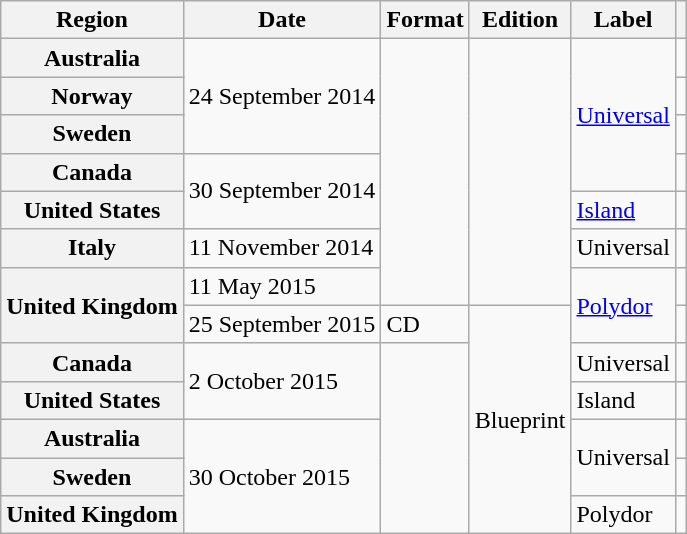<table class="wikitable plainrowheaders">
<tr>
<th scope="col">Region</th>
<th scope="col">Date</th>
<th scope="col">Format</th>
<th scope="col">Edition</th>
<th scope="col">Label</th>
<th scope="col"></th>
</tr>
<tr>
<th scope="row">Australia</th>
<td rowspan="3">24 September 2014</td>
<td rowspan="7"></td>
<td rowspan="7"></td>
<td rowspan="4"><a href='#'>Universal</a></td>
<td align="center"></td>
</tr>
<tr>
<th scope="row">Norway</th>
<td align="center"></td>
</tr>
<tr>
<th scope="row">Sweden</th>
<td align="center"></td>
</tr>
<tr>
<th scope="row">Canada</th>
<td rowspan="2">30 September 2014</td>
<td align="center"></td>
</tr>
<tr>
<th scope="row">United States</th>
<td><a href='#'>Island</a></td>
<td align="center"></td>
</tr>
<tr>
<th scope="row">Italy</th>
<td>11 November 2014</td>
<td>Universal</td>
<td align="center"></td>
</tr>
<tr>
<th scope="row" rowspan="2">United Kingdom</th>
<td>11 May 2015</td>
<td rowspan="2"><a href='#'>Polydor</a></td>
<td align="center"></td>
</tr>
<tr>
<td>25 September 2015</td>
<td>CD</td>
<td rowspan="6">Blueprint</td>
<td align="center"></td>
</tr>
<tr>
<th scope="row">Canada</th>
<td rowspan="2">2 October 2015</td>
<td rowspan="5"></td>
<td>Universal</td>
<td align="center"></td>
</tr>
<tr>
<th scope="row">United States</th>
<td>Island</td>
<td align="center"></td>
</tr>
<tr>
<th scope="row">Australia</th>
<td rowspan="3">30 October 2015</td>
<td rowspan="2">Universal</td>
<td align="center"></td>
</tr>
<tr>
<th scope="row">Sweden</th>
<td align="center"></td>
</tr>
<tr>
<th scope="row">United Kingdom</th>
<td>Polydor</td>
<td align="center"></td>
</tr>
</table>
